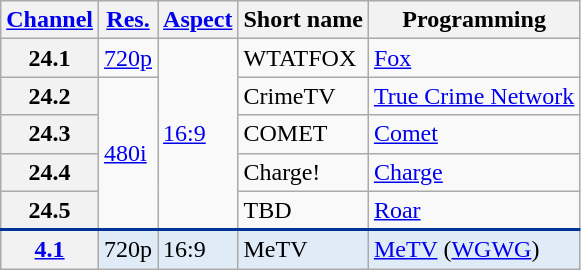<table class="wikitable">
<tr>
<th scope = "col"><a href='#'>Channel</a></th>
<th scope = "col"><a href='#'>Res.</a></th>
<th scope = "col"><a href='#'>Aspect</a></th>
<th scope = "col">Short name</th>
<th scope = "col">Programming</th>
</tr>
<tr>
<th scope = "row">24.1</th>
<td><a href='#'>720p</a></td>
<td rowspan=5><a href='#'>16:9</a></td>
<td>WTATFOX</td>
<td><a href='#'>Fox</a></td>
</tr>
<tr>
<th scope = "row">24.2</th>
<td rowspan=4><a href='#'>480i</a></td>
<td>CrimeTV</td>
<td><a href='#'>True Crime Network</a></td>
</tr>
<tr>
<th scope = "row">24.3</th>
<td>COMET</td>
<td><a href='#'>Comet</a></td>
</tr>
<tr>
<th scope = "row">24.4</th>
<td>Charge!</td>
<td><a href='#'>Charge</a></td>
</tr>
<tr>
<th scope = "row">24.5</th>
<td>TBD</td>
<td><a href='#'>Roar</a></td>
</tr>
<tr style="background-color:#DFEBF6; border-top: 2px solid #003399;">
<th scope="row"><a href='#'>4.1</a></th>
<td>720p</td>
<td>16:9</td>
<td>MeTV</td>
<td><a href='#'>MeTV</a> (<a href='#'>WGWG</a>)</td>
</tr>
</table>
